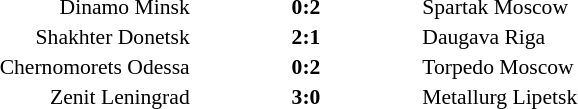<table style="width:100%;" cellspacing="1">
<tr>
<th width=20%></th>
<th width=12%></th>
<th width=20%></th>
<th></th>
</tr>
<tr style=font-size:90%>
<td align=right>Dinamo Minsk</td>
<td align=center><strong>0:2</strong></td>
<td>Spartak Moscow</td>
<td></td>
</tr>
<tr style=font-size:90%>
<td align=right>Shakhter Donetsk</td>
<td align=center><strong>2:1</strong></td>
<td>Daugava Riga</td>
<td></td>
</tr>
<tr style=font-size:90%>
<td align=right>Chernomorets Odessa</td>
<td align=center><strong>0:2</strong></td>
<td>Torpedo Moscow</td>
<td></td>
</tr>
<tr style=font-size:90%>
<td align=right>Zenit Leningrad</td>
<td align=center><strong>3:0</strong></td>
<td>Metallurg Lipetsk</td>
<td></td>
</tr>
</table>
